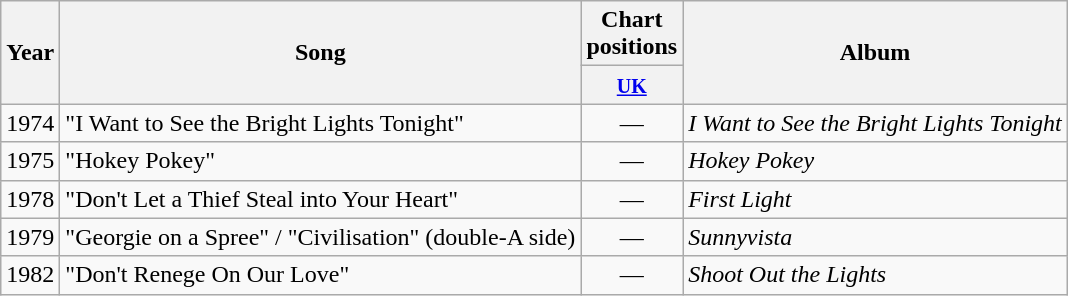<table class="wikitable">
<tr>
<th rowspan=2>Year</th>
<th rowspan=2>Song</th>
<th colspan=1>Chart positions</th>
<th rowspan=2>Album</th>
</tr>
<tr>
<th width="35"><small><a href='#'>UK</a></small></th>
</tr>
<tr>
<td>1974</td>
<td>"I Want to See the Bright Lights Tonight"</td>
<td align="center">—</td>
<td><em>I Want to See the Bright Lights Tonight</em></td>
</tr>
<tr>
<td>1975</td>
<td>"Hokey Pokey"</td>
<td align="center">—</td>
<td><em>Hokey Pokey</em></td>
</tr>
<tr>
<td>1978</td>
<td>"Don't Let a Thief Steal into Your Heart"</td>
<td align="center">—</td>
<td><em>First Light</em></td>
</tr>
<tr>
<td>1979</td>
<td>"Georgie on a Spree" / "Civilisation" (double-A side)</td>
<td align="center">—</td>
<td><em>Sunnyvista</em></td>
</tr>
<tr>
<td>1982</td>
<td>"Don't Renege On Our Love"</td>
<td align="center">—</td>
<td><em>Shoot Out the Lights</em></td>
</tr>
</table>
